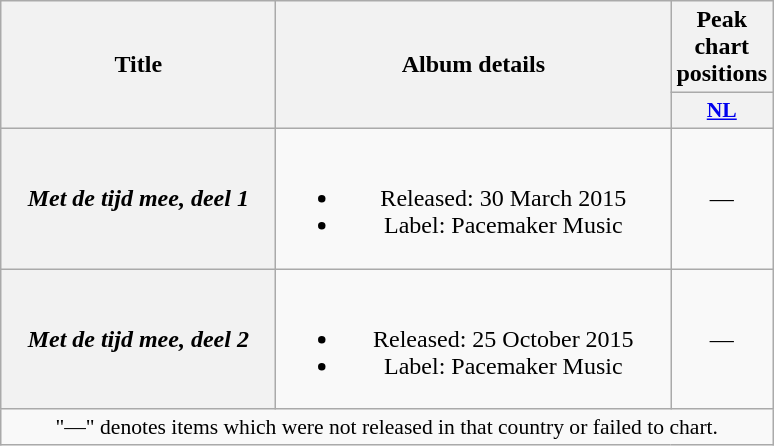<table class="wikitable plainrowheaders" style="text-align:center;" border="1">
<tr>
<th scope="col" rowspan="2" style="width:11em;">Title</th>
<th scope="col" rowspan="2" style="width:16em;">Album details</th>
<th scope="col" colspan="1">Peak chart positions</th>
</tr>
<tr>
<th scope="col" style="width:3em;font-size:90%;"><a href='#'>NL</a><br></th>
</tr>
<tr>
<th scope="row"><em>Met de tijd mee, deel 1</em></th>
<td><br><ul><li>Released: 30 March 2015</li><li>Label: Pacemaker Music</li></ul></td>
<td>—</td>
</tr>
<tr>
<th scope="row"><em>Met de tijd mee, deel 2</em></th>
<td><br><ul><li>Released: 25 October 2015</li><li>Label: Pacemaker Music</li></ul></td>
<td>—</td>
</tr>
<tr>
<td colspan="5" align="center" style="font-size:90%;">"—" denotes items which were not released in that country or failed to chart.</td>
</tr>
</table>
